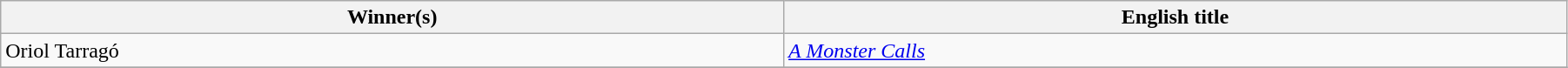<table class="wikitable" width="95%" cellpadding="5">
<tr>
<th width="18%">Winner(s)</th>
<th width="18%">English title</th>
</tr>
<tr>
<td> Oriol Tarragó</td>
<td><em><a href='#'>A Monster Calls</a></em></td>
</tr>
<tr>
</tr>
</table>
